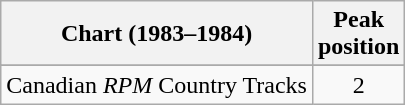<table class="wikitable sortable">
<tr>
<th align="left">Chart (1983–1984)</th>
<th align="center">Peak<br>position</th>
</tr>
<tr>
</tr>
<tr>
<td align="left">Canadian <em>RPM</em> Country Tracks</td>
<td align="center">2</td>
</tr>
</table>
